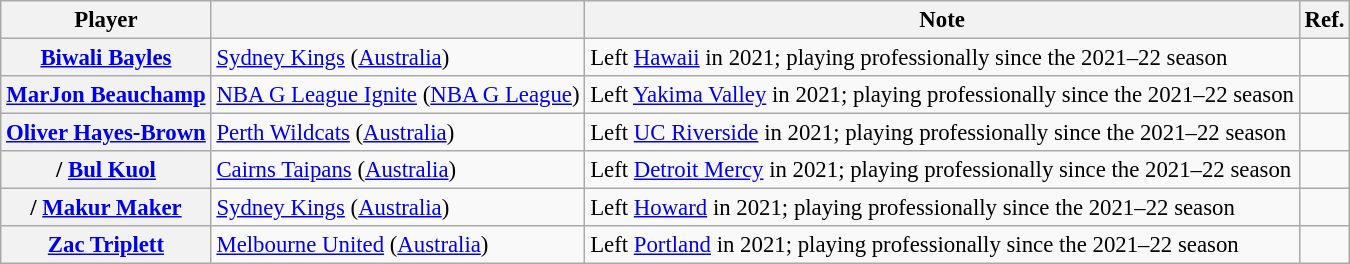<table class="wikitable sortable plainrowheaders" style="text-align:left; font-size:95%">
<tr>
<th>Player</th>
<th></th>
<th class=unsortable>Note</th>
<th class=unsortable>Ref.</th>
</tr>
<tr>
<th scope="row"> <a href='#'>Biwali Bayles</a></th>
<td><a href='#'>Sydney Kings</a> (<a href='#'>Australia</a>)</td>
<td>Left <a href='#'>Hawaii</a> in 2021; playing professionally since the 2021–22 season</td>
<td align=center></td>
</tr>
<tr>
<th scope="row"> <a href='#'>MarJon Beauchamp</a></th>
<td><a href='#'>NBA G League Ignite</a> (<a href='#'>NBA G League</a>)</td>
<td>Left <a href='#'>Yakima Valley</a> in 2021; playing professionally since the 2021–22 season</td>
<td align=center></td>
</tr>
<tr>
<th scope="row"> <a href='#'>Oliver Hayes-Brown</a></th>
<td><a href='#'>Perth Wildcats</a> (<a href='#'>Australia</a>)</td>
<td>Left <a href='#'>UC Riverside</a> in 2021; playing professionally since the 2021–22 season</td>
<td align=center></td>
</tr>
<tr>
<th scope="row">/ <a href='#'>Bul Kuol</a></th>
<td><a href='#'>Cairns Taipans</a> (<a href='#'>Australia</a>)</td>
<td>Left <a href='#'>Detroit Mercy</a> in 2021; playing professionally since the 2021–22 season</td>
<td align=center></td>
</tr>
<tr>
<th scope="row">/ <a href='#'>Makur Maker</a></th>
<td><a href='#'>Sydney Kings</a> (<a href='#'>Australia</a>)</td>
<td>Left <a href='#'>Howard</a> in 2021; playing professionally since the 2021–22 season</td>
<td align=center></td>
</tr>
<tr>
<th scope="row"> <a href='#'>Zac Triplett</a></th>
<td><a href='#'>Melbourne United</a> (<a href='#'>Australia</a>)</td>
<td>Left <a href='#'>Portland</a> in 2021; playing professionally since the 2021–22 season</td>
<td align=center></td>
</tr>
</table>
